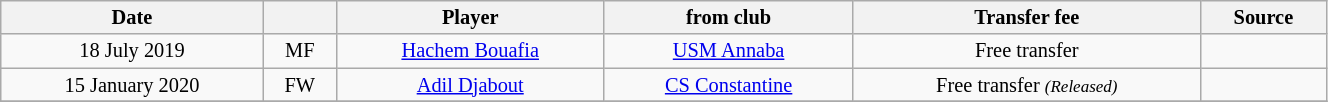<table class="wikitable sortable" style="width:70%; text-align:center; font-size:85%; text-align:centre;">
<tr>
<th>Date</th>
<th></th>
<th>Player</th>
<th>from club</th>
<th>Transfer fee</th>
<th>Source</th>
</tr>
<tr>
<td>18 July 2019</td>
<td>MF</td>
<td> <a href='#'>Hachem Bouafia</a></td>
<td><a href='#'>USM Annaba</a></td>
<td>Free transfer</td>
<td></td>
</tr>
<tr>
<td>15 January 2020</td>
<td>FW</td>
<td> <a href='#'>Adil Djabout</a></td>
<td><a href='#'>CS Constantine</a></td>
<td>Free transfer <small><em>(Released)</em></small></td>
<td></td>
</tr>
<tr>
</tr>
</table>
